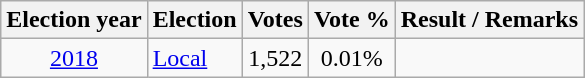<table class="wikitable">
<tr>
<th>Election year</th>
<th>Election</th>
<th>Votes</th>
<th>Vote %</th>
<th>Result / Remarks</th>
</tr>
<tr>
<td align=center><a href='#'>2018</a></td>
<td><a href='#'>Local</a></td>
<td align=center>1,522</td>
<td align=center>0.01%</td>
<td></td>
</tr>
</table>
